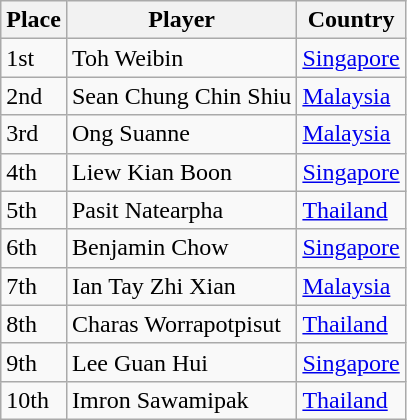<table class="wikitable">
<tr>
<th>Place</th>
<th>Player</th>
<th>Country</th>
</tr>
<tr>
<td>1st</td>
<td>Toh Weibin</td>
<td><a href='#'>Singapore</a></td>
</tr>
<tr>
<td>2nd</td>
<td>Sean Chung Chin Shiu</td>
<td><a href='#'>Malaysia</a></td>
</tr>
<tr>
<td>3rd</td>
<td>Ong Suanne</td>
<td><a href='#'>Malaysia</a></td>
</tr>
<tr>
<td>4th</td>
<td>Liew Kian Boon</td>
<td><a href='#'>Singapore</a></td>
</tr>
<tr>
<td>5th</td>
<td>Pasit Natearpha</td>
<td><a href='#'>Thailand</a></td>
</tr>
<tr>
<td>6th</td>
<td>Benjamin Chow</td>
<td><a href='#'>Singapore</a></td>
</tr>
<tr>
<td>7th</td>
<td>Ian Tay Zhi Xian</td>
<td><a href='#'>Malaysia</a></td>
</tr>
<tr>
<td>8th</td>
<td>Charas Worrapotpisut</td>
<td><a href='#'>Thailand</a></td>
</tr>
<tr>
<td>9th</td>
<td>Lee Guan Hui</td>
<td><a href='#'>Singapore</a></td>
</tr>
<tr>
<td>10th</td>
<td>Imron Sawamipak</td>
<td><a href='#'>Thailand</a></td>
</tr>
</table>
